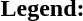<table class="toccolours" style="font-size:100%; white-space:nowrap;">
<tr>
<td><strong>Legend:</strong></td>
<td>      </td>
</tr>
<tr>
<td></td>
</tr>
<tr>
<td></td>
</tr>
</table>
